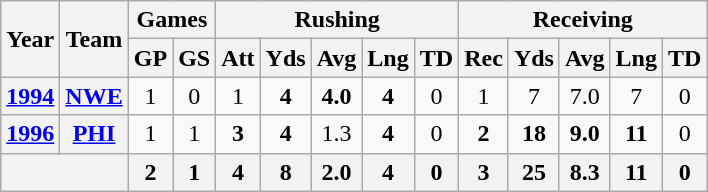<table class="wikitable" style="text-align:center;">
<tr>
<th rowspan="2">Year</th>
<th rowspan="2">Team</th>
<th colspan="2">Games</th>
<th colspan="5">Rushing</th>
<th colspan="5">Receiving</th>
</tr>
<tr>
<th>GP</th>
<th>GS</th>
<th>Att</th>
<th>Yds</th>
<th>Avg</th>
<th>Lng</th>
<th>TD</th>
<th>Rec</th>
<th>Yds</th>
<th>Avg</th>
<th>Lng</th>
<th>TD</th>
</tr>
<tr>
<th><a href='#'>1994</a></th>
<th><a href='#'>NWE</a></th>
<td>1</td>
<td>0</td>
<td>1</td>
<td><strong>4</strong></td>
<td><strong>4.0</strong></td>
<td><strong>4</strong></td>
<td>0</td>
<td>1</td>
<td>7</td>
<td>7.0</td>
<td>7</td>
<td>0</td>
</tr>
<tr>
<th><a href='#'>1996</a></th>
<th><a href='#'>PHI</a></th>
<td>1</td>
<td>1</td>
<td><strong>3</strong></td>
<td><strong>4</strong></td>
<td>1.3</td>
<td><strong>4</strong></td>
<td>0</td>
<td><strong>2</strong></td>
<td><strong>18</strong></td>
<td><strong>9.0</strong></td>
<td><strong>11</strong></td>
<td>0</td>
</tr>
<tr>
<th colspan="2"></th>
<th>2</th>
<th>1</th>
<th>4</th>
<th>8</th>
<th>2.0</th>
<th>4</th>
<th>0</th>
<th>3</th>
<th>25</th>
<th>8.3</th>
<th>11</th>
<th>0</th>
</tr>
</table>
